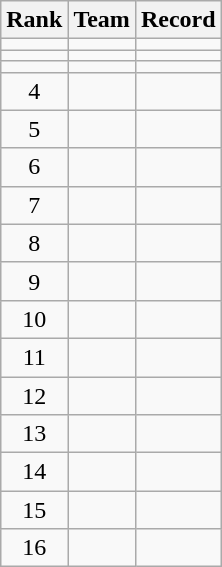<table class=wikitable style="text-align:center;">
<tr>
<th>Rank</th>
<th>Team</th>
<th>Record</th>
</tr>
<tr>
<td></td>
<td align=left></td>
<td></td>
</tr>
<tr>
<td></td>
<td align=left></td>
<td></td>
</tr>
<tr>
<td></td>
<td align=left></td>
<td></td>
</tr>
<tr>
<td>4</td>
<td align=left></td>
<td></td>
</tr>
<tr>
<td>5</td>
<td align=left></td>
<td></td>
</tr>
<tr>
<td>6</td>
<td align=left></td>
<td></td>
</tr>
<tr>
<td>7</td>
<td align=left></td>
<td></td>
</tr>
<tr>
<td>8</td>
<td align=left></td>
<td></td>
</tr>
<tr>
<td>9</td>
<td align=left></td>
<td></td>
</tr>
<tr>
<td>10</td>
<td align=left></td>
<td></td>
</tr>
<tr>
<td>11</td>
<td align=left></td>
<td></td>
</tr>
<tr>
<td>12</td>
<td align=left></td>
<td></td>
</tr>
<tr>
<td>13</td>
<td align=left></td>
<td></td>
</tr>
<tr>
<td>14</td>
<td align=left></td>
<td></td>
</tr>
<tr>
<td>15</td>
<td align=left></td>
<td></td>
</tr>
<tr>
<td>16</td>
<td align=left></td>
<td></td>
</tr>
</table>
